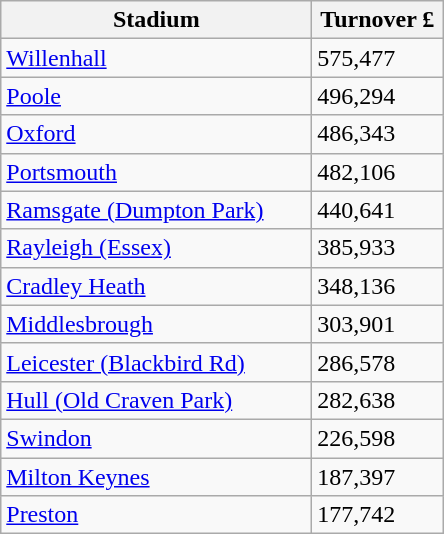<table class="wikitable">
<tr>
<th width=200>Stadium</th>
<th width=80>Turnover £</th>
</tr>
<tr>
<td><a href='#'>Willenhall</a></td>
<td>575,477</td>
</tr>
<tr>
<td><a href='#'>Poole</a></td>
<td>496,294</td>
</tr>
<tr>
<td><a href='#'>Oxford</a></td>
<td>486,343</td>
</tr>
<tr>
<td><a href='#'>Portsmouth</a></td>
<td>482,106</td>
</tr>
<tr>
<td><a href='#'>Ramsgate (Dumpton Park)</a></td>
<td>440,641</td>
</tr>
<tr>
<td><a href='#'>Rayleigh (Essex)</a></td>
<td>385,933</td>
</tr>
<tr>
<td><a href='#'>Cradley Heath</a></td>
<td>348,136</td>
</tr>
<tr>
<td><a href='#'>Middlesbrough</a></td>
<td>303,901</td>
</tr>
<tr>
<td><a href='#'>Leicester (Blackbird Rd)</a></td>
<td>286,578</td>
</tr>
<tr>
<td><a href='#'>Hull (Old Craven Park)</a></td>
<td>282,638</td>
</tr>
<tr>
<td><a href='#'>Swindon</a></td>
<td>226,598</td>
</tr>
<tr>
<td><a href='#'>Milton Keynes</a></td>
<td>187,397</td>
</tr>
<tr>
<td><a href='#'>Preston</a></td>
<td>177,742</td>
</tr>
</table>
